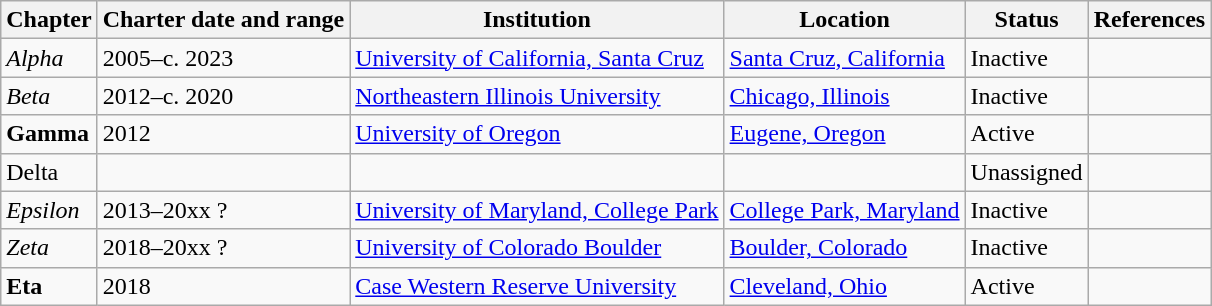<table class="wikitable sortable">
<tr>
<th>Chapter</th>
<th>Charter date and range</th>
<th>Institution</th>
<th>Location</th>
<th>Status</th>
<th>References</th>
</tr>
<tr>
<td><em>Alpha</em></td>
<td>2005–c. 2023</td>
<td><a href='#'>University of California, Santa Cruz</a></td>
<td><a href='#'>Santa Cruz, California</a></td>
<td>Inactive</td>
<td></td>
</tr>
<tr>
<td><em>Beta</em></td>
<td>2012–c. 2020</td>
<td><a href='#'>Northeastern Illinois University</a></td>
<td><a href='#'>Chicago, Illinois</a></td>
<td>Inactive</td>
<td></td>
</tr>
<tr>
<td><strong>Gamma</strong></td>
<td>2012</td>
<td><a href='#'>University of Oregon</a></td>
<td><a href='#'>Eugene, Oregon</a></td>
<td>Active</td>
<td></td>
</tr>
<tr>
<td>Delta</td>
<td></td>
<td></td>
<td></td>
<td>Unassigned</td>
<td></td>
</tr>
<tr>
<td><em>Epsilon</em></td>
<td>2013–20xx ?</td>
<td><a href='#'>University of Maryland, College Park</a></td>
<td><a href='#'>College Park, Maryland</a></td>
<td>Inactive</td>
<td></td>
</tr>
<tr>
<td><em>Zeta</em></td>
<td>2018–20xx ?</td>
<td><a href='#'>University of Colorado Boulder</a></td>
<td><a href='#'>Boulder, Colorado</a></td>
<td>Inactive</td>
<td></td>
</tr>
<tr>
<td><strong>Eta</strong></td>
<td>2018</td>
<td><a href='#'>Case Western Reserve University</a></td>
<td><a href='#'>Cleveland, Ohio</a></td>
<td>Active</td>
<td></td>
</tr>
</table>
